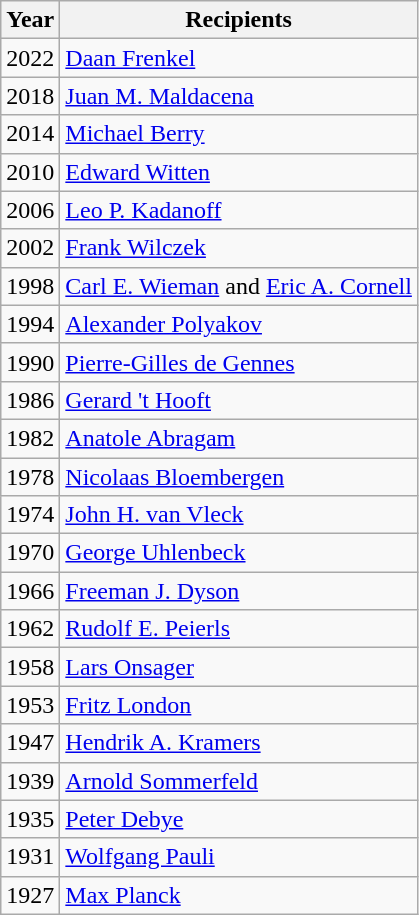<table class="wikitable sortable" border="2">
<tr>
<th>Year</th>
<th>Recipients</th>
</tr>
<tr>
<td>2022</td>
<td><a href='#'>Daan Frenkel</a></td>
</tr>
<tr>
<td>2018</td>
<td><a href='#'>Juan M. Maldacena</a></td>
</tr>
<tr>
<td>2014</td>
<td><a href='#'>Michael Berry</a></td>
</tr>
<tr>
<td>2010</td>
<td><a href='#'>Edward Witten</a></td>
</tr>
<tr>
<td>2006</td>
<td><a href='#'>Leo P. Kadanoff</a></td>
</tr>
<tr>
<td>2002</td>
<td><a href='#'>Frank Wilczek</a></td>
</tr>
<tr>
<td>1998</td>
<td><a href='#'>Carl E. Wieman</a> and <a href='#'>Eric A. Cornell</a></td>
</tr>
<tr>
<td>1994</td>
<td><a href='#'>Alexander Polyakov</a></td>
</tr>
<tr>
<td>1990</td>
<td><a href='#'>Pierre-Gilles de Gennes</a></td>
</tr>
<tr>
<td>1986</td>
<td><a href='#'>Gerard 't Hooft</a></td>
</tr>
<tr>
<td>1982</td>
<td><a href='#'>Anatole Abragam</a></td>
</tr>
<tr>
<td>1978</td>
<td><a href='#'>Nicolaas Bloembergen</a></td>
</tr>
<tr>
<td>1974</td>
<td><a href='#'>John H. van Vleck</a></td>
</tr>
<tr>
<td>1970</td>
<td><a href='#'>George Uhlenbeck</a></td>
</tr>
<tr>
<td>1966</td>
<td><a href='#'>Freeman J. Dyson</a></td>
</tr>
<tr>
<td>1962</td>
<td><a href='#'>Rudolf E. Peierls</a></td>
</tr>
<tr>
<td>1958</td>
<td><a href='#'>Lars Onsager</a></td>
</tr>
<tr>
<td>1953</td>
<td><a href='#'>Fritz London</a></td>
</tr>
<tr>
<td>1947</td>
<td><a href='#'>Hendrik A. Kramers</a></td>
</tr>
<tr>
<td>1939</td>
<td><a href='#'>Arnold Sommerfeld</a></td>
</tr>
<tr>
<td>1935</td>
<td><a href='#'>Peter Debye</a></td>
</tr>
<tr>
<td>1931</td>
<td><a href='#'>Wolfgang Pauli</a></td>
</tr>
<tr>
<td>1927</td>
<td><a href='#'>Max Planck</a></td>
</tr>
</table>
